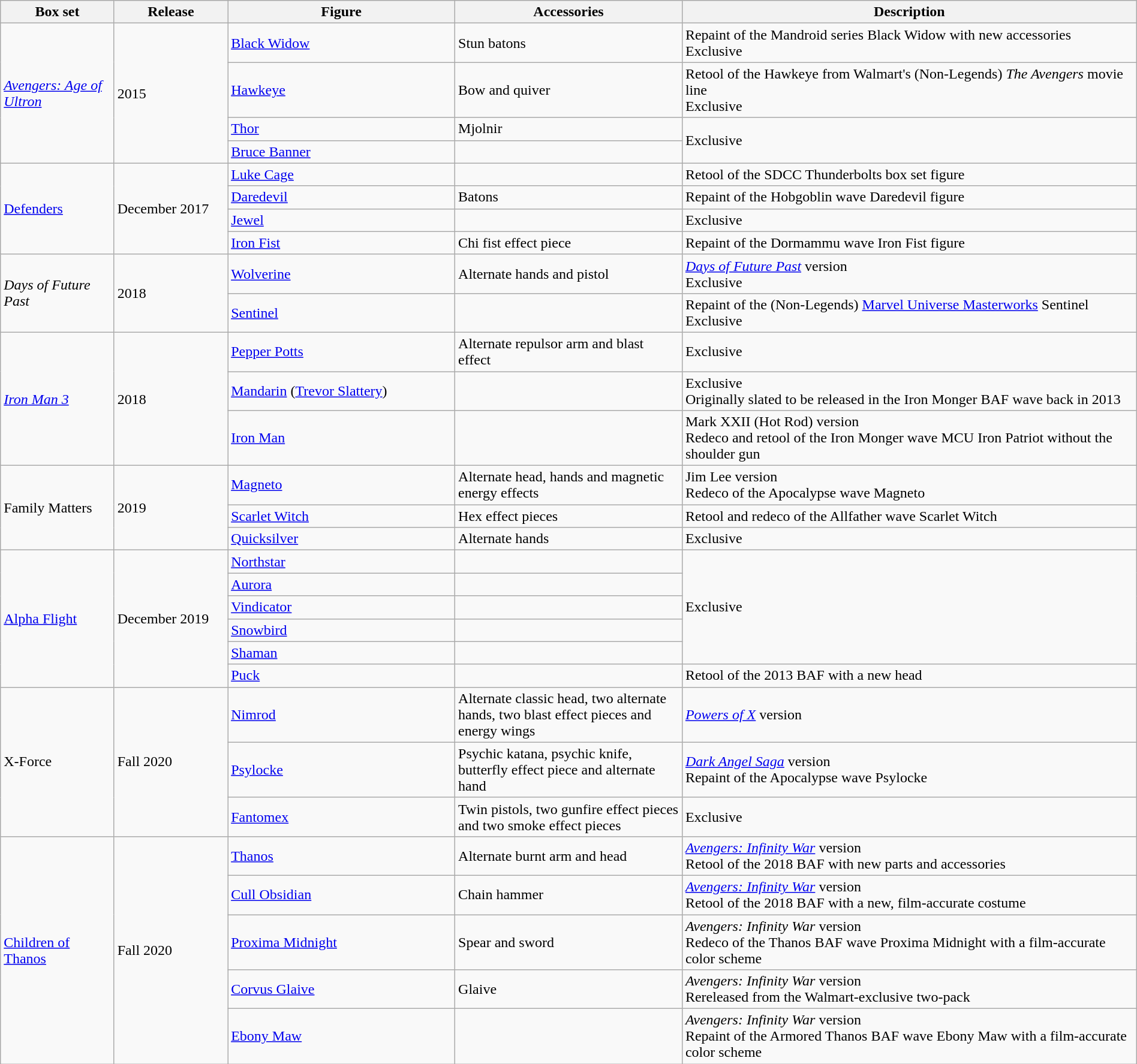<table class="wikitable" style="width:100%;">
<tr>
<th width=10%>Box set</th>
<th width=10%>Release</th>
<th width=20%>Figure</th>
<th width=20%>Accessories</th>
<th width=40%>Description</th>
</tr>
<tr>
<td rowspan=4><em><a href='#'>Avengers: Age of Ultron</a></em></td>
<td rowspan=4>2015</td>
<td><a href='#'>Black Widow</a></td>
<td>Stun batons</td>
<td>Repaint of the Mandroid series Black Widow with new accessories<br>Exclusive</td>
</tr>
<tr>
<td><a href='#'>Hawkeye</a></td>
<td>Bow and quiver</td>
<td>Retool of the Hawkeye from Walmart's (Non-Legends) <em>The Avengers</em> movie line<br>Exclusive</td>
</tr>
<tr>
<td><a href='#'>Thor</a></td>
<td>Mjolnir</td>
<td rowspan=2>Exclusive</td>
</tr>
<tr>
<td><a href='#'>Bruce Banner</a></td>
<td></td>
</tr>
<tr>
<td rowspan=4><a href='#'>Defenders</a></td>
<td rowspan=4>December 2017</td>
<td><a href='#'>Luke Cage</a></td>
<td></td>
<td>Retool of the SDCC Thunderbolts box set figure</td>
</tr>
<tr>
<td><a href='#'>Daredevil</a></td>
<td>Batons</td>
<td>Repaint of the Hobgoblin wave Daredevil figure</td>
</tr>
<tr>
<td><a href='#'>Jewel</a></td>
<td></td>
<td>Exclusive</td>
</tr>
<tr>
<td><a href='#'>Iron Fist</a></td>
<td>Chi fist effect piece</td>
<td>Repaint of the Dormammu wave Iron Fist figure</td>
</tr>
<tr>
<td rowspan=2><em>Days of Future Past</em></td>
<td rowspan=2>2018</td>
<td><a href='#'>Wolverine</a></td>
<td>Alternate hands and pistol</td>
<td><em><a href='#'>Days of Future Past</a></em> version<br>Exclusive</td>
</tr>
<tr>
<td><a href='#'>Sentinel</a></td>
<td></td>
<td>Repaint of the (Non-Legends) <a href='#'>Marvel Universe Masterworks</a> Sentinel<br>Exclusive</td>
</tr>
<tr>
<td rowspan=3><em><a href='#'>Iron Man 3</a></em></td>
<td rowspan=3>2018</td>
<td><a href='#'>Pepper Potts</a></td>
<td>Alternate repulsor arm and blast effect</td>
<td>Exclusive</td>
</tr>
<tr>
<td><a href='#'>Mandarin</a> (<a href='#'>Trevor Slattery</a>)</td>
<td></td>
<td>Exclusive<br>Originally slated to be released in the Iron Monger BAF wave back in 2013</td>
</tr>
<tr>
<td><a href='#'>Iron Man</a></td>
<td></td>
<td>Mark XXII (Hot Rod) version<br>Redeco and retool of the Iron Monger wave MCU Iron Patriot without the shoulder gun</td>
</tr>
<tr>
<td rowspan=3>Family Matters</td>
<td rowspan=3>2019</td>
<td><a href='#'>Magneto</a></td>
<td>Alternate head, hands and magnetic energy effects</td>
<td>Jim Lee version<br>Redeco of the Apocalypse wave Magneto</td>
</tr>
<tr>
<td><a href='#'>Scarlet Witch</a></td>
<td>Hex effect pieces</td>
<td>Retool and redeco of the Allfather wave Scarlet Witch</td>
</tr>
<tr>
<td><a href='#'>Quicksilver</a></td>
<td>Alternate hands</td>
<td>Exclusive</td>
</tr>
<tr>
<td rowspan=6><a href='#'>Alpha Flight</a></td>
<td rowspan=6>December 2019</td>
<td><a href='#'>Northstar</a></td>
<td></td>
<td rowspan=5>Exclusive</td>
</tr>
<tr>
<td><a href='#'>Aurora</a></td>
<td></td>
</tr>
<tr>
<td><a href='#'>Vindicator</a></td>
<td></td>
</tr>
<tr>
<td><a href='#'>Snowbird</a></td>
<td></td>
</tr>
<tr>
<td><a href='#'>Shaman</a></td>
<td></td>
</tr>
<tr>
<td><a href='#'>Puck</a></td>
<td></td>
<td>Retool of the 2013 BAF with a new head</td>
</tr>
<tr>
<td rowspan=3>X-Force</td>
<td rowspan=3>Fall 2020</td>
<td><a href='#'>Nimrod</a></td>
<td>Alternate classic head, two alternate hands, two blast effect pieces and energy wings</td>
<td><em><a href='#'>Powers of X</a></em> version</td>
</tr>
<tr>
<td><a href='#'>Psylocke</a></td>
<td>Psychic katana, psychic knife, butterfly effect piece and alternate hand</td>
<td><em><a href='#'>Dark Angel Saga</a></em> version<br>Repaint of the Apocalypse wave Psylocke</td>
</tr>
<tr>
<td><a href='#'>Fantomex</a></td>
<td>Twin pistols, two gunfire effect pieces and two smoke effect pieces</td>
<td>Exclusive</td>
</tr>
<tr>
<td rowspan=5><a href='#'>Children of Thanos</a></td>
<td rowspan=5>Fall 2020</td>
<td><a href='#'>Thanos</a></td>
<td>Alternate burnt arm and head</td>
<td><em><a href='#'>Avengers: Infinity War</a></em> version<br>Retool of the 2018 BAF with new parts and accessories</td>
</tr>
<tr>
<td><a href='#'>Cull Obsidian</a></td>
<td>Chain hammer</td>
<td><em><a href='#'>Avengers: Infinity War</a></em> version<br>Retool of the 2018 BAF with a new, film-accurate costume</td>
</tr>
<tr>
<td><a href='#'>Proxima Midnight</a></td>
<td>Spear and sword</td>
<td><em>Avengers: Infinity War</em> version<br>Redeco of the Thanos BAF wave Proxima Midnight with a film-accurate color scheme</td>
</tr>
<tr>
<td><a href='#'>Corvus Glaive</a></td>
<td>Glaive</td>
<td><em>Avengers: Infinity War</em> version<br>Rereleased from the Walmart-exclusive two-pack</td>
</tr>
<tr>
<td><a href='#'>Ebony Maw</a></td>
<td></td>
<td><em>Avengers: Infinity War</em> version<br>Repaint of the Armored Thanos BAF wave Ebony Maw with a film-accurate color scheme</td>
</tr>
</table>
